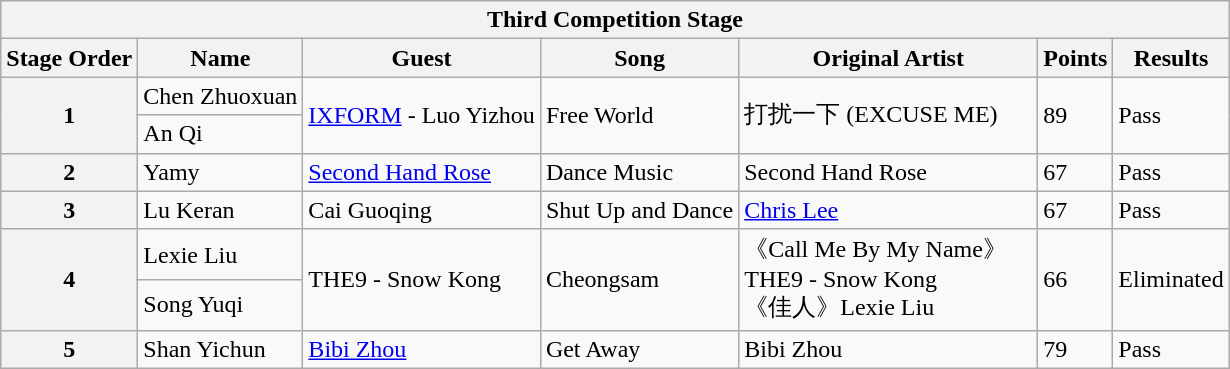<table class="wikitable sortable">
<tr>
<th colspan="7">Third Competition Stage</th>
</tr>
<tr>
<th>Stage Order</th>
<th class=unsortable>Name</th>
<th class=unsortable>Guest</th>
<th class=unsortable>Song</th>
<th class=unsortable style="width:12em">Original Artist</th>
<th>Points</th>
<th class=unsortable>Results</th>
</tr>
<tr>
<th rowspan="2">1</th>
<td>Chen Zhuoxuan</td>
<td rowspan="2"><a href='#'>IXFORM</a> - Luo Yizhou</td>
<td rowspan="2">Free World</td>
<td rowspan="2">打扰一下 (EXCUSE ME)</td>
<td rowspan="2">89</td>
<td rowspan="2">Pass</td>
</tr>
<tr>
<td>An Qi</td>
</tr>
<tr>
<th>2</th>
<td>Yamy</td>
<td><a href='#'>Second Hand Rose</a></td>
<td>Dance Music</td>
<td>Second Hand Rose</td>
<td>67</td>
<td>Pass</td>
</tr>
<tr>
<th>3</th>
<td>Lu Keran</td>
<td>Cai Guoqing</td>
<td>Shut Up and Dance</td>
<td><a href='#'>Chris Lee</a></td>
<td>67</td>
<td>Pass</td>
</tr>
<tr>
<th rowspan="2">4</th>
<td>Lexie Liu</td>
<td rowspan="2">THE9 - Snow Kong</td>
<td rowspan="2">Cheongsam</td>
<td rowspan="2">《Call Me By My Name》 THE9 - Snow Kong<br>《佳人》Lexie Liu</td>
<td rowspan="2">66</td>
<td rowspan="2">Eliminated</td>
</tr>
<tr>
<td>Song Yuqi</td>
</tr>
<tr>
<th>5</th>
<td>Shan Yichun</td>
<td><a href='#'>Bibi Zhou</a></td>
<td>Get Away</td>
<td>Bibi Zhou</td>
<td>79</td>
<td>Pass</td>
</tr>
</table>
